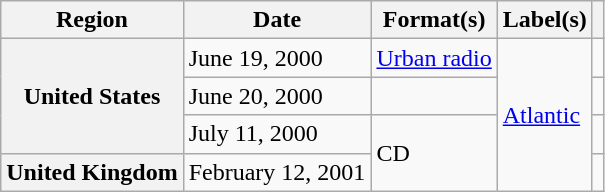<table class="wikitable plainrowheaders">
<tr>
<th scope="col">Region</th>
<th scope="col">Date</th>
<th scope="col">Format(s)</th>
<th scope="col">Label(s)</th>
<th scope="col"></th>
</tr>
<tr>
<th rowspan="3" scope="row">United States</th>
<td>June 19, 2000</td>
<td><a href='#'>Urban radio</a></td>
<td rowspan="4"><a href='#'>Atlantic</a></td>
<td></td>
</tr>
<tr>
<td>June 20, 2000</td>
<td></td>
<td></td>
</tr>
<tr>
<td>July 11, 2000</td>
<td rowspan="2">CD</td>
<td></td>
</tr>
<tr>
<th scope="row">United Kingdom</th>
<td>February 12, 2001</td>
<td></td>
</tr>
</table>
